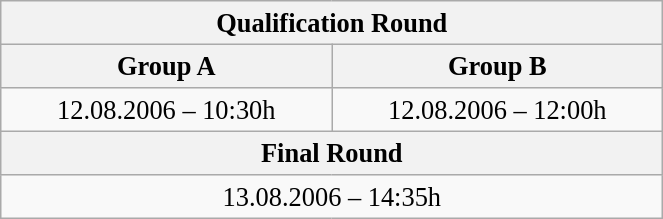<table class="wikitable" style=" text-align:center; font-size:110%;" width="35%">
<tr>
<th colspan="2">Qualification Round</th>
</tr>
<tr>
<th>Group A</th>
<th>Group B</th>
</tr>
<tr>
<td>12.08.2006 – 10:30h</td>
<td>12.08.2006 – 12:00h</td>
</tr>
<tr>
<th colspan="2">Final Round</th>
</tr>
<tr>
<td colspan="2">13.08.2006 – 14:35h</td>
</tr>
</table>
